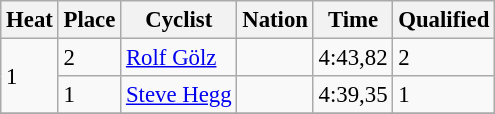<table class="wikitable" style="font-size:95%;">
<tr>
<th>Heat</th>
<th>Place</th>
<th>Cyclist</th>
<th>Nation</th>
<th>Time</th>
<th>Qualified</th>
</tr>
<tr>
<td rowspan=2>1</td>
<td>2</td>
<td><a href='#'>Rolf Gölz</a></td>
<td></td>
<td>4:43,82</td>
<td>2</td>
</tr>
<tr>
<td>1</td>
<td><a href='#'>Steve Hegg</a></td>
<td></td>
<td>4:39,35</td>
<td>1</td>
</tr>
<tr>
</tr>
</table>
